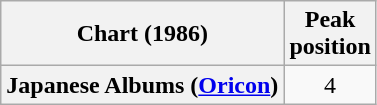<table class="wikitable plainrowheaders" style="text-align:center">
<tr>
<th scope="col">Chart (1986)</th>
<th scope="col">Peak<br> position</th>
</tr>
<tr>
<th scope="row">Japanese Albums (<a href='#'>Oricon</a>)</th>
<td>4</td>
</tr>
</table>
